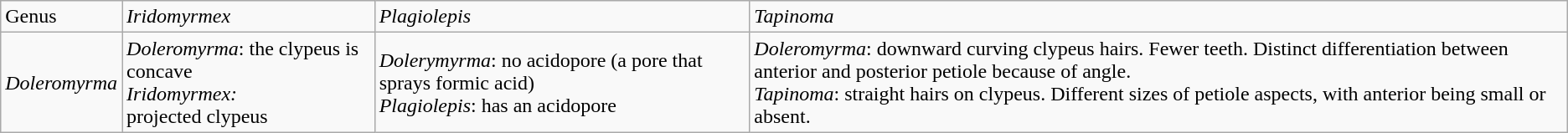<table class="wikitable">
<tr>
<td>Genus</td>
<td><em>Iridomyrmex</em></td>
<td><em>Plagiolepis</em></td>
<td><em>Tapinoma</em></td>
</tr>
<tr>
<td><em>Doleromyrma</em></td>
<td><em>Doleromyrma</em>: the  clypeus is concave<br><em>Iridomyrmex:</em><br>projected  clypeus</td>
<td><em>Dolerymyrma</em>: no  acidopore (a pore that sprays formic acid)<br><em>Plagiolepis</em>: has  an acidopore</td>
<td><em>Doleromyrma</em>: downward curving clypeus hairs. Fewer teeth. Distinct differentiation between anterior and posterior petiole because of angle.<br><em>Tapinoma</em>:  straight hairs on clypeus. Different sizes of petiole aspects, with anterior  being small or absent.</td>
</tr>
</table>
